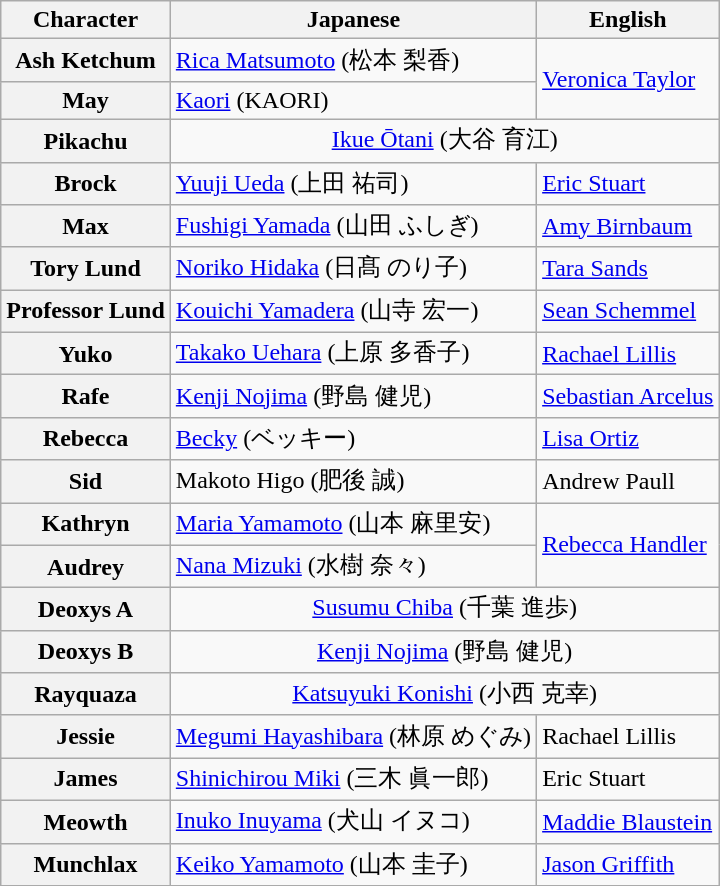<table class="wikitable">
<tr>
<th>Character</th>
<th>Japanese</th>
<th>English</th>
</tr>
<tr>
<th>Ash Ketchum</th>
<td><a href='#'>Rica Matsumoto</a> (松本 梨香)</td>
<td rowspan="2"><a href='#'>Veronica Taylor</a></td>
</tr>
<tr>
<th>May</th>
<td><a href='#'>Kaori</a> (KAORI)</td>
</tr>
<tr>
<th>Pikachu</th>
<td colspan="2" style="text-align: center"><a href='#'>Ikue Ōtani</a> (大谷 育江)</td>
</tr>
<tr>
<th>Brock</th>
<td><a href='#'>Yuuji Ueda</a> (上田 祐司)</td>
<td><a href='#'>Eric Stuart</a></td>
</tr>
<tr>
<th>Max</th>
<td><a href='#'>Fushigi Yamada</a> (山田 ふしぎ)</td>
<td><a href='#'>Amy Birnbaum</a></td>
</tr>
<tr>
<th>Tory Lund</th>
<td><a href='#'>Noriko Hidaka</a> (日髙 のり子)</td>
<td><a href='#'>Tara Sands</a></td>
</tr>
<tr>
<th>Professor Lund</th>
<td><a href='#'>Kouichi Yamadera</a> (山寺 宏一)</td>
<td><a href='#'>Sean Schemmel</a></td>
</tr>
<tr>
<th>Yuko</th>
<td><a href='#'>Takako Uehara</a> (上原 多香子)</td>
<td><a href='#'>Rachael Lillis</a></td>
</tr>
<tr>
<th>Rafe</th>
<td><a href='#'>Kenji Nojima</a> (野島 健児)</td>
<td><a href='#'>Sebastian Arcelus</a></td>
</tr>
<tr>
<th>Rebecca</th>
<td><a href='#'>Becky</a> (ベッキー)</td>
<td><a href='#'>Lisa Ortiz</a></td>
</tr>
<tr>
<th>Sid</th>
<td>Makoto Higo (肥後 誠)</td>
<td>Andrew Paull</td>
</tr>
<tr>
<th>Kathryn</th>
<td><a href='#'>Maria Yamamoto</a> (山本 麻里安)</td>
<td rowspan="2"><a href='#'>Rebecca Handler</a></td>
</tr>
<tr>
<th>Audrey</th>
<td><a href='#'>Nana Mizuki</a> (水樹 奈々)</td>
</tr>
<tr>
<th>Deoxys A</th>
<td colspan="2" style="text-align: center"><a href='#'>Susumu Chiba</a> (千葉 進歩)</td>
</tr>
<tr>
<th>Deoxys B</th>
<td colspan="2" style="text-align: center"><a href='#'>Kenji Nojima</a> (野島 健児)</td>
</tr>
<tr>
<th>Rayquaza</th>
<td colspan="2" style="text-align: center"><a href='#'>Katsuyuki Konishi</a> (小西 克幸)</td>
</tr>
<tr>
<th>Jessie</th>
<td><a href='#'>Megumi Hayashibara</a> (林原 めぐみ)</td>
<td>Rachael Lillis</td>
</tr>
<tr>
<th>James</th>
<td><a href='#'>Shinichirou Miki</a> (三木 眞一郎)</td>
<td>Eric Stuart</td>
</tr>
<tr>
<th>Meowth</th>
<td><a href='#'>Inuko Inuyama</a> (犬山 イヌコ)</td>
<td><a href='#'>Maddie Blaustein</a></td>
</tr>
<tr>
<th>Munchlax</th>
<td><a href='#'>Keiko Yamamoto</a> (山本 圭子)</td>
<td><a href='#'>Jason Griffith</a></td>
</tr>
</table>
